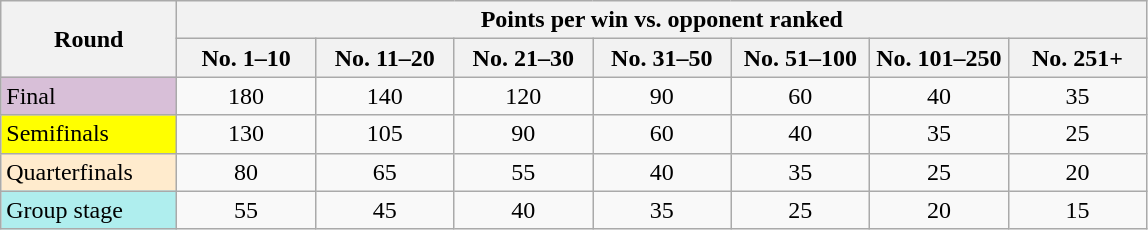<table class="wikitable nowrap" style=text-align:center;>
<tr>
<th width=110 rowspan=2>Round</th>
<th colspan=7>Points per win vs. opponent ranked</th>
</tr>
<tr>
<th width=85>No. 1–10</th>
<th width=85>No. 11–20</th>
<th width=85>No. 21–30</th>
<th width=85>No. 31–50</th>
<th width=85>No. 51–100</th>
<th width=85>No. 101–250</th>
<th width=85>No. 251+</th>
</tr>
<tr>
<td bgcolor=thistle align=left>Final</td>
<td>180</td>
<td>140</td>
<td>120</td>
<td>90</td>
<td>60</td>
<td>40</td>
<td>35</td>
</tr>
<tr>
<td bgcolor=yellow align=left>Semifinals</td>
<td>130</td>
<td>105</td>
<td>90</td>
<td>60</td>
<td>40</td>
<td>35</td>
<td>25</td>
</tr>
<tr>
<td bgcolor=ffebcd align=left>Quarterfinals</td>
<td>80</td>
<td>65</td>
<td>55</td>
<td>40</td>
<td>35</td>
<td>25</td>
<td>20</td>
</tr>
<tr>
<td bgcolor=afeeee align=left>Group stage</td>
<td>55</td>
<td>45</td>
<td>40</td>
<td>35</td>
<td>25</td>
<td>20</td>
<td>15</td>
</tr>
</table>
